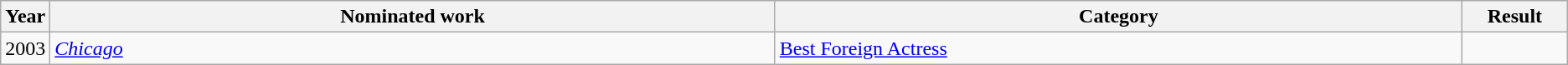<table class="wikitable sortable">
<tr>
<th scope="col" style="width:1em;">Year</th>
<th scope="col" style="width:39em;">Nominated work</th>
<th scope="col" style="width:37em;">Category</th>
<th scope="col" style="width:5em;">Result</th>
</tr>
<tr>
<td>2003</td>
<td><em><a href='#'>Chicago</a></em></td>
<td><a href='#'>Best Foreign Actress</a></td>
<td></td>
</tr>
</table>
